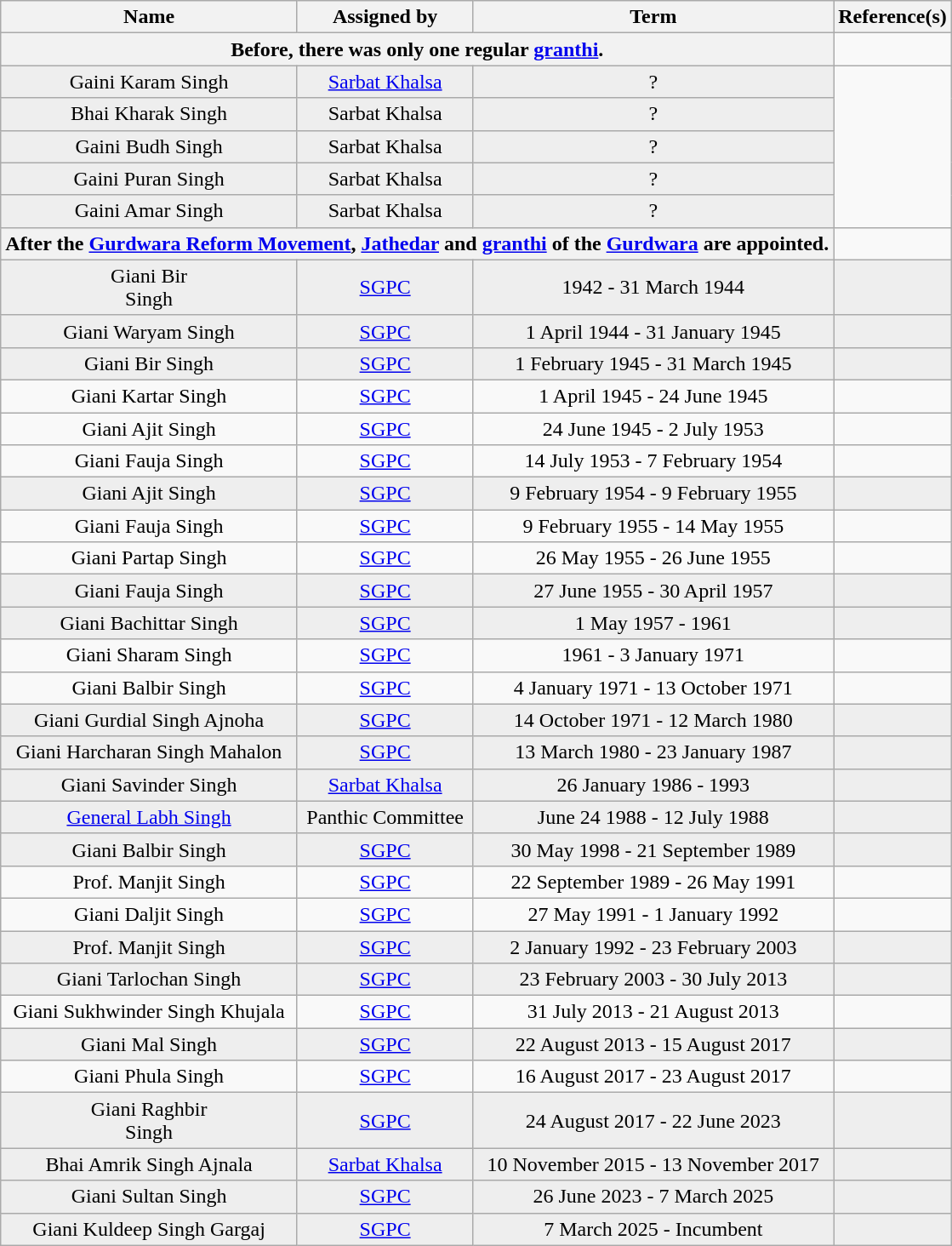<table class="wikitable" style="text-align:center">
<tr>
<th>Name<br></th>
<th>Assigned by</th>
<th>Term</th>
<th>Reference(s)</th>
</tr>
<tr>
<th colspan="3">Before, there was only one regular <a href='#'>granthi</a>.</th>
<td></td>
</tr>
<tr style="background:#EEEEEE">
<td align="center">Gaini Karam Singh</td>
<td><a href='#'>Sarbat Khalsa</a></td>
<td>?</td>
</tr>
<tr style="background:#EEEEEE">
<td align="center">Bhai Kharak Singh</td>
<td>Sarbat Khalsa</td>
<td>?</td>
</tr>
<tr style="background:#EEEEEE">
<td align="center">Gaini Budh Singh</td>
<td>Sarbat Khalsa</td>
<td>?</td>
</tr>
<tr style="background:#EEEEEE">
<td align="center">Gaini Puran Singh</td>
<td>Sarbat Khalsa</td>
<td>?</td>
</tr>
<tr style="background:#EEEEEE">
<td align="center">Gaini Amar Singh</td>
<td>Sarbat Khalsa</td>
<td>?</td>
</tr>
<tr>
<th colspan="3">After the <a href='#'>Gurdwara Reform Movement</a>, <a href='#'>Jathedar</a> and <a href='#'>granthi</a> of the <a href='#'>Gurdwara</a> are appointed.</th>
<td></td>
</tr>
<tr style="background:#EEEEEE">
<td align="center">Giani Bir<br>Singh</td>
<td><a href='#'>SGPC</a></td>
<td>1942 - 31 March 1944</td>
<td></td>
</tr>
<tr style="background:#EEEEEE">
<td align="center">Giani Waryam Singh</td>
<td><a href='#'>SGPC</a></td>
<td>1 April 1944 - 31 January 1945</td>
<td></td>
</tr>
<tr style="background:#EEEEEE">
<td align="center">Giani Bir Singh<br></td>
<td><a href='#'>SGPC</a></td>
<td>1 February 1945 - 31 March 1945</td>
<td></td>
</tr>
<tr>
<td>Giani Kartar Singh</td>
<td><a href='#'>SGPC</a></td>
<td>1 April 1945 - 24 June 1945</td>
<td></td>
</tr>
<tr>
<td>Giani Ajit Singh</td>
<td><a href='#'>SGPC</a></td>
<td>24 June 1945 - 2 July 1953</td>
<td></td>
</tr>
<tr>
<td>Giani Fauja Singh</td>
<td><a href='#'>SGPC</a></td>
<td>14 July 1953 - 7 February 1954</td>
<td></td>
</tr>
<tr style="background:#EEEEEE">
<td align="center">Giani Ajit Singh</td>
<td><a href='#'>SGPC</a></td>
<td>9 February 1954 - 9 February 1955</td>
<td></td>
</tr>
<tr>
<td>Giani Fauja Singh</td>
<td><a href='#'>SGPC</a></td>
<td>9 February 1955 - 14 May 1955</td>
<td></td>
</tr>
<tr>
<td>Giani Partap Singh</td>
<td><a href='#'>SGPC</a></td>
<td>26 May 1955 - 26 June 1955</td>
<td></td>
</tr>
<tr style="background:#EEEEEE">
<td align="center">Giani Fauja Singh</td>
<td><a href='#'>SGPC</a></td>
<td>27 June 1955 - 30 April 1957</td>
<td></td>
</tr>
<tr style="background:#EEEEEE">
<td align="center">Giani Bachittar Singh</td>
<td><a href='#'>SGPC</a></td>
<td>1 May 1957 - 1961</td>
<td></td>
</tr>
<tr>
<td>Giani Sharam Singh</td>
<td><a href='#'>SGPC</a></td>
<td>1961 - 3 January 1971</td>
<td></td>
</tr>
<tr>
<td>Giani Balbir Singh</td>
<td><a href='#'>SGPC</a></td>
<td>4 January 1971 - 13 October 1971</td>
<td></td>
</tr>
<tr style="background:#EEEEEE">
<td align="center">Giani Gurdial Singh Ajnoha</td>
<td><a href='#'>SGPC</a></td>
<td>14 October 1971 - 12 March 1980</td>
<td></td>
</tr>
<tr style="background:#EEEEEE">
<td align="center">Giani Harcharan Singh Mahalon</td>
<td><a href='#'>SGPC</a></td>
<td>13 March 1980 - 23 January 1987</td>
<td></td>
</tr>
<tr style="background:#EEEEEE">
<td align="center">Giani Savinder Singh<br></td>
<td><a href='#'>Sarbat Khalsa</a></td>
<td>26 January 1986 - 1993</td>
<td></td>
</tr>
<tr style="background:#EEEEEE">
<td align="center"><a href='#'>General Labh Singh</a></td>
<td>Panthic Committee</td>
<td>June 24 1988 - 12 July 1988</td>
<td></td>
</tr>
<tr style="background:#EEEEEE">
<td align="center">Giani Balbir Singh</td>
<td><a href='#'>SGPC</a></td>
<td>30 May 1998 - 21 September  1989</td>
<td></td>
</tr>
<tr>
<td>Prof. Manjit Singh</td>
<td><a href='#'>SGPC</a></td>
<td>22 September  1989 - 26 May 1991</td>
<td></td>
</tr>
<tr>
<td>Giani Daljit Singh</td>
<td><a href='#'>SGPC</a></td>
<td>27 May 1991 - 1 January 1992</td>
<td></td>
</tr>
<tr style="background:#EEEEEE">
<td align="center">Prof. Manjit Singh</td>
<td><a href='#'>SGPC</a></td>
<td>2 January 1992 - 23 February 2003</td>
<td></td>
</tr>
<tr style="background:#EEEEEE">
<td align="center">Giani Tarlochan Singh</td>
<td><a href='#'>SGPC</a></td>
<td>23 February 2003 - 30 July 2013</td>
<td></td>
</tr>
<tr>
<td>Giani Sukhwinder Singh Khujala</td>
<td><a href='#'>SGPC</a></td>
<td>31 July 2013 - 21 August 2013</td>
<td></td>
</tr>
<tr style="background:#EEEEEE">
<td align="center">Giani Mal Singh</td>
<td><a href='#'>SGPC</a></td>
<td>22 August 2013 - 15 August 2017</td>
<td></td>
</tr>
<tr>
<td>Giani Phula Singh</td>
<td><a href='#'>SGPC</a></td>
<td>16 August 2017 - 23 August 2017</td>
<td></td>
</tr>
<tr style="background:#EEEEEE">
<td align="center">Giani Raghbir<br>Singh</td>
<td><a href='#'>SGPC</a></td>
<td>24 August 2017 - 22 June 2023</td>
<td></td>
</tr>
<tr style="background:#EEEEEE">
<td align="center">Bhai Amrik Singh Ajnala</td>
<td><a href='#'>Sarbat Khalsa</a></td>
<td>10 November 2015 - 13 November 2017</td>
<td></td>
</tr>
<tr style="background:#EEEEEE">
<td align="center">Giani Sultan Singh</td>
<td><a href='#'>SGPC</a></td>
<td>26 June 2023 - 7 March 2025</td>
<td></td>
</tr>
<tr style="background:#EEEEEE">
<td align="center">Giani Kuldeep Singh Gargaj</td>
<td><a href='#'>SGPC</a></td>
<td>7 March 2025 - Incumbent</td>
<td></td>
</tr>
</table>
